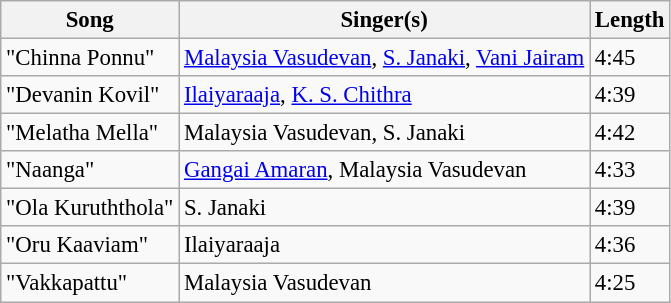<table class="wikitable" style="font-size:95%;">
<tr>
<th>Song</th>
<th>Singer(s)</th>
<th>Length</th>
</tr>
<tr>
<td>"Chinna Ponnu"</td>
<td><a href='#'>Malaysia Vasudevan</a>, <a href='#'>S. Janaki</a>, <a href='#'>Vani Jairam</a></td>
<td>4:45</td>
</tr>
<tr>
<td>"Devanin Kovil"</td>
<td><a href='#'>Ilaiyaraaja</a>, <a href='#'>K. S. Chithra</a></td>
<td>4:39</td>
</tr>
<tr>
<td>"Melatha Mella"</td>
<td>Malaysia Vasudevan, S. Janaki</td>
<td>4:42</td>
</tr>
<tr>
<td>"Naanga"</td>
<td><a href='#'>Gangai Amaran</a>, Malaysia Vasudevan</td>
<td>4:33</td>
</tr>
<tr>
<td>"Ola Kuruththola"</td>
<td>S. Janaki</td>
<td>4:39</td>
</tr>
<tr>
<td>"Oru Kaaviam"</td>
<td>Ilaiyaraaja</td>
<td>4:36</td>
</tr>
<tr>
<td>"Vakkapattu"</td>
<td>Malaysia Vasudevan</td>
<td>4:25</td>
</tr>
</table>
